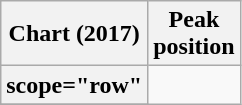<table class="wikitable plainrowheaders" style="text-align:center">
<tr>
<th scope="col">Chart (2017)</th>
<th scope="col">Peak<br>position</th>
</tr>
<tr>
<th>scope="row"</th>
</tr>
<tr>
</tr>
</table>
